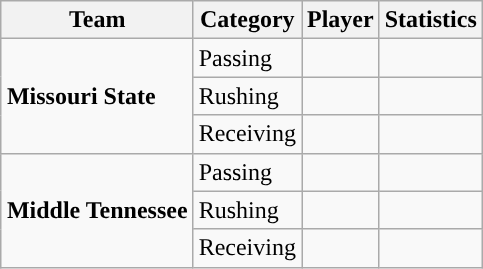<table class="wikitable" style="float: right;">
<tr>
<th>Team</th>
<th>Category</th>
<th>Player</th>
<th>Statistics</th>
</tr>
<tr>
<td rowspan=3><strong>Missouri State</strong></td>
<td>Passing</td>
<td></td>
<td></td>
</tr>
<tr>
<td>Rushing</td>
<td></td>
<td></td>
</tr>
<tr>
<td>Receiving</td>
<td></td>
<td></td>
</tr>
<tr>
<td rowspan=3><strong>Middle Tennessee</strong></td>
<td>Passing</td>
<td></td>
<td></td>
</tr>
<tr>
<td>Rushing</td>
<td></td>
<td></td>
</tr>
<tr>
<td>Receiving</td>
<td></td>
<td></td>
</tr>
</table>
